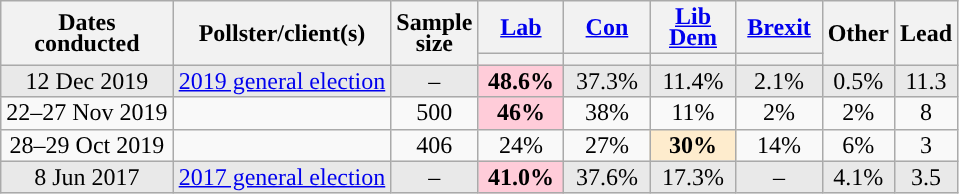<table class="wikitable sortable mw-datatable" style="text-align:center;line-height:14px;">
<tr>
<th rowspan="2">Dates<br>conducted</th>
<th rowspan="2">Pollster/client(s)</th>
<th rowspan="2" data-sort-type="number">Sample<br>size</th>
<th class="unsortable" style="width:50px;"><a href='#'>Lab</a></th>
<th class="unsortable" style="width:50px;"><a href='#'>Con</a></th>
<th class="unsortable" style="width:50px;"><a href='#'>Lib Dem</a></th>
<th class="unsortable" style="width:50px;"><a href='#'>Brexit</a></th>
<th rowspan="2" class="unsortable">Other</th>
<th rowspan="2" data-sort-type="number">Lead</th>
</tr>
<tr>
<th data-sort-type="number" style="background:"></th>
<th data-sort-type="number" style="background:"></th>
<th data-sort-type="number" style="background:"></th>
<th data-sort-type="number" style="background:"></th>
</tr>
<tr style="background:#E9E9E9;">
<td data-sort-value="2017-06-08">12 Dec 2019</td>
<td><a href='#'>2019 general election</a></td>
<td>–</td>
<td style="background:#FFCCD9;"><strong>48.6%</strong></td>
<td>37.3%</td>
<td>11.4%</td>
<td>2.1%</td>
<td>0.5%</td>
<td style="background:">11.3</td>
</tr>
<tr>
<td data-sort-value="2019-11-30">22–27 Nov 2019</td>
<td></td>
<td>500</td>
<td style="background:#FFCCD9;"><strong>46%</strong></td>
<td>38%</td>
<td>11%</td>
<td>2%</td>
<td>2%</td>
<td style="background:">8</td>
</tr>
<tr>
<td data-sort-value="2019-10-29">28–29 Oct 2019</td>
<td></td>
<td>406</td>
<td>24%</td>
<td>27%</td>
<td style="background:#FEECCD;"><strong>30%</strong></td>
<td>14%</td>
<td>6%</td>
<td style="background:">3</td>
</tr>
<tr style="background:#E9E9E9;">
<td data-sort-value="2017-06-08">8 Jun 2017</td>
<td><a href='#'>2017 general election</a></td>
<td>–</td>
<td style="background:#FFCCD9;"><strong>41.0%</strong></td>
<td>37.6%</td>
<td>17.3%</td>
<td>–</td>
<td>4.1%</td>
<td style="background:">3.5</td>
</tr>
</table>
